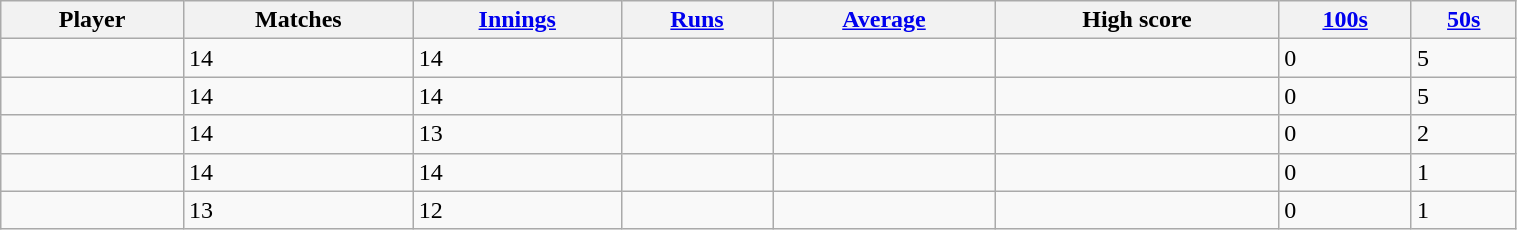<table class="wikitable sortable" style="width:80%;">
<tr>
<th>Player</th>
<th>Matches</th>
<th><a href='#'>Innings</a></th>
<th><a href='#'>Runs</a></th>
<th><a href='#'>Average</a></th>
<th>High score</th>
<th><a href='#'>100s</a></th>
<th><a href='#'>50s</a></th>
</tr>
<tr>
<td></td>
<td>14</td>
<td>14</td>
<td></td>
<td></td>
<td></td>
<td>0</td>
<td>5</td>
</tr>
<tr>
<td></td>
<td>14</td>
<td>14</td>
<td></td>
<td></td>
<td></td>
<td>0</td>
<td>5</td>
</tr>
<tr>
<td></td>
<td>14</td>
<td>13</td>
<td></td>
<td></td>
<td></td>
<td>0</td>
<td>2</td>
</tr>
<tr>
<td></td>
<td>14</td>
<td>14</td>
<td></td>
<td></td>
<td></td>
<td>0</td>
<td>1</td>
</tr>
<tr>
<td></td>
<td>13</td>
<td>12</td>
<td></td>
<td></td>
<td></td>
<td>0</td>
<td>1</td>
</tr>
</table>
